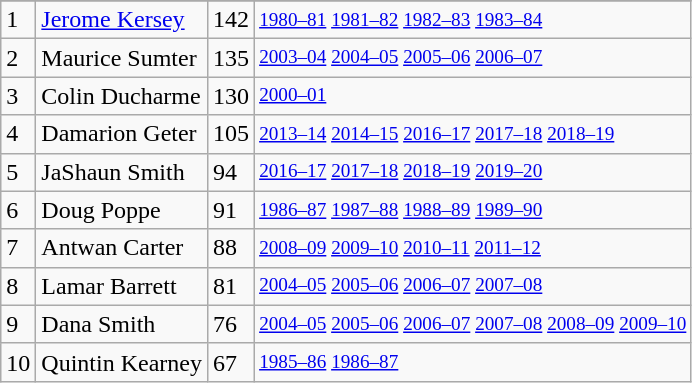<table class="wikitable">
<tr>
</tr>
<tr>
<td>1</td>
<td><a href='#'>Jerome Kersey</a></td>
<td>142</td>
<td style="font-size:80%;"><a href='#'>1980–81</a> <a href='#'>1981–82</a> <a href='#'>1982–83</a> <a href='#'>1983–84</a></td>
</tr>
<tr>
<td>2</td>
<td>Maurice Sumter</td>
<td>135</td>
<td style="font-size:80%;"><a href='#'>2003–04</a> <a href='#'>2004–05</a> <a href='#'>2005–06</a> <a href='#'>2006–07</a></td>
</tr>
<tr>
<td>3</td>
<td>Colin Ducharme</td>
<td>130</td>
<td style="font-size:80%;"><a href='#'>2000–01</a></td>
</tr>
<tr>
<td>4</td>
<td>Damarion Geter</td>
<td>105</td>
<td style="font-size:80%;"><a href='#'>2013–14</a> <a href='#'>2014–15</a> <a href='#'>2016–17</a> <a href='#'>2017–18</a> <a href='#'>2018–19</a></td>
</tr>
<tr>
<td>5</td>
<td>JaShaun Smith</td>
<td>94</td>
<td style="font-size:80%;"><a href='#'>2016–17</a> <a href='#'>2017–18</a> <a href='#'>2018–19</a> <a href='#'>2019–20</a></td>
</tr>
<tr>
<td>6</td>
<td>Doug Poppe</td>
<td>91</td>
<td style="font-size:80%;"><a href='#'>1986–87</a> <a href='#'>1987–88</a> <a href='#'>1988–89</a> <a href='#'>1989–90</a></td>
</tr>
<tr>
<td>7</td>
<td>Antwan Carter</td>
<td>88</td>
<td style="font-size:80%;"><a href='#'>2008–09</a> <a href='#'>2009–10</a> <a href='#'>2010–11</a> <a href='#'>2011–12</a></td>
</tr>
<tr>
<td>8</td>
<td>Lamar Barrett</td>
<td>81</td>
<td style="font-size:80%;"><a href='#'>2004–05</a> <a href='#'>2005–06</a> <a href='#'>2006–07</a> <a href='#'>2007–08</a></td>
</tr>
<tr>
<td>9</td>
<td>Dana Smith</td>
<td>76</td>
<td style="font-size:80%;"><a href='#'>2004–05</a> <a href='#'>2005–06</a> <a href='#'>2006–07</a> <a href='#'>2007–08</a> <a href='#'>2008–09</a> <a href='#'>2009–10</a></td>
</tr>
<tr>
<td>10</td>
<td>Quintin Kearney</td>
<td>67</td>
<td style="font-size:80%;"><a href='#'>1985–86</a> <a href='#'>1986–87</a></td>
</tr>
</table>
